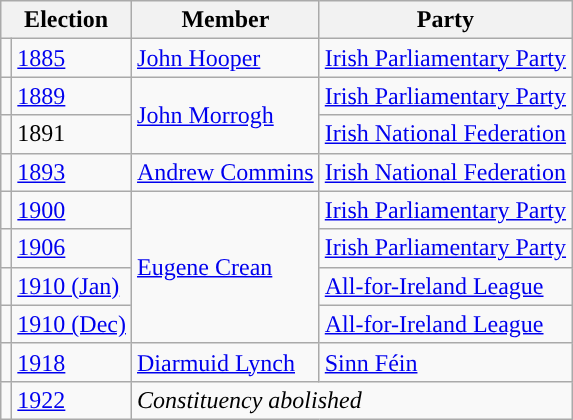<table class="wikitable">
<tr>
<th colspan="2">Election</th>
<th>Member</th>
<th>Party</th>
</tr>
<tr>
<td style="background-color: "></td>
<td><a href='#'>1885</a></td>
<td><a href='#'>John Hooper</a></td>
<td><a href='#'>Irish Parliamentary Party</a></td>
</tr>
<tr>
<td style="background-color: "></td>
<td><a href='#'>1889</a></td>
<td rowspan="2"><a href='#'>John Morrogh</a></td>
<td><a href='#'>Irish Parliamentary Party</a></td>
</tr>
<tr>
<td style="background-color: "></td>
<td>1891</td>
<td><a href='#'>Irish National Federation</a></td>
</tr>
<tr>
<td style="background-color: "></td>
<td><a href='#'>1893</a></td>
<td><a href='#'>Andrew Commins</a></td>
<td><a href='#'>Irish National Federation</a></td>
</tr>
<tr>
<td style="background-color: "></td>
<td><a href='#'>1900</a></td>
<td rowspan="4"><a href='#'>Eugene Crean</a></td>
<td><a href='#'>Irish Parliamentary Party</a></td>
</tr>
<tr>
<td style="background-color: "></td>
<td><a href='#'>1906</a></td>
<td><a href='#'>Irish Parliamentary Party</a></td>
</tr>
<tr>
<td style="background-color: "></td>
<td><a href='#'>1910 (Jan)</a></td>
<td><a href='#'>All-for-Ireland League</a></td>
</tr>
<tr>
<td style="background-color: "></td>
<td><a href='#'>1910 (Dec)</a></td>
<td><a href='#'>All-for-Ireland League</a></td>
</tr>
<tr>
<td style="background-color: "></td>
<td><a href='#'>1918</a></td>
<td><a href='#'>Diarmuid Lynch</a></td>
<td><a href='#'>Sinn Féin</a></td>
</tr>
<tr>
<td></td>
<td><a href='#'>1922</a></td>
<td colspan="2"><em>Constituency abolished</em></td>
</tr>
</table>
